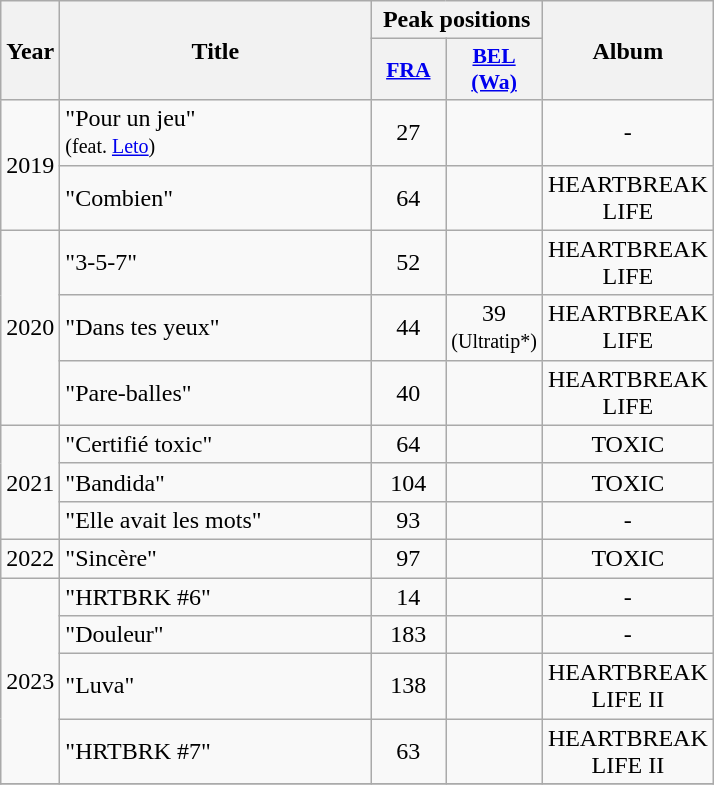<table class="wikitable">
<tr>
<th align="center" rowspan="2" width="10">Year</th>
<th align="center" rowspan="2" width="200">Title</th>
<th align="center" colspan="2" width="20">Peak positions</th>
<th align="center" rowspan="2" width="100">Album</th>
</tr>
<tr>
<th scope="col" style="width:3em;font-size:90%;"><a href='#'>FRA</a><br></th>
<th scope="col" style="width:3em;font-size:90%;"><a href='#'>BEL <br>(Wa)</a><br></th>
</tr>
<tr>
<td style="text-align:center;" rowspan=2>2019</td>
<td>"Pour un jeu"<br><small>(feat. <a href='#'>Leto</a>)</small></td>
<td style="text-align:center;">27</td>
<td style="text-align:center;"></td>
<td style="text-align:center;">-</td>
</tr>
<tr>
<td>"Combien"</td>
<td style="text-align:center;">64</td>
<td style="text-align:center;"></td>
<td style="text-align:center;">HEARTBREAK LIFE</td>
</tr>
<tr>
<td style="text-align:center;" rowspan=3>2020</td>
<td>"3-5-7"</td>
<td style="text-align:center;">52</td>
<td style="text-align:center;"></td>
<td style="text-align:center;">HEARTBREAK LIFE</td>
</tr>
<tr>
<td>"Dans tes yeux"</td>
<td style="text-align:center;">44</td>
<td style="text-align:center;">39<br><small>(Ultratip*)</small></td>
<td style="text-align:center;">HEARTBREAK LIFE</td>
</tr>
<tr>
<td>"Pare-balles"</td>
<td style="text-align:center;">40</td>
<td style="text-align:center;"></td>
<td style="text-align:center;">HEARTBREAK LIFE</td>
</tr>
<tr>
<td style="text-align:center;" rowspan=3>2021</td>
<td>"Certifié toxic"</td>
<td style="text-align:center;">64</td>
<td style="text-align:center;"></td>
<td style="text-align:center;">TOXIC</td>
</tr>
<tr>
<td>"Bandida"</td>
<td style="text-align:center;">104</td>
<td style="text-align:center;"></td>
<td style="text-align:center;">TOXIC</td>
</tr>
<tr>
<td>"Elle avait les mots"</td>
<td style="text-align:center;">93</td>
<td style="text-align:center;"></td>
<td style="text-align:center;">-</td>
</tr>
<tr>
<td style="text-align:center;" rowspan=1>2022</td>
<td>"Sincère"</td>
<td style="text-align:center;">97</td>
<td style="text-align:center;"></td>
<td style="text-align:center;">TOXIC</td>
</tr>
<tr>
<td style="text-align:center;" rowspan=4>2023</td>
<td>"HRTBRK #6"</td>
<td style="text-align:center;">14</td>
<td style="text-align:center;"></td>
<td style="text-align:center;">-</td>
</tr>
<tr>
<td>"Douleur"</td>
<td style="text-align:center;">183</td>
<td style="text-align:center;"></td>
<td style="text-align:center;">-</td>
</tr>
<tr>
<td>"Luva"</td>
<td style="text-align:center;">138</td>
<td style="text-align:center;"></td>
<td style="text-align:center;">HEARTBREAK LIFE II</td>
</tr>
<tr>
<td>"HRTBRK #7"</td>
<td style="text-align:center;">63</td>
<td style="text-align:center;"></td>
<td style="text-align:center;">HEARTBREAK LIFE II</td>
</tr>
<tr>
</tr>
</table>
